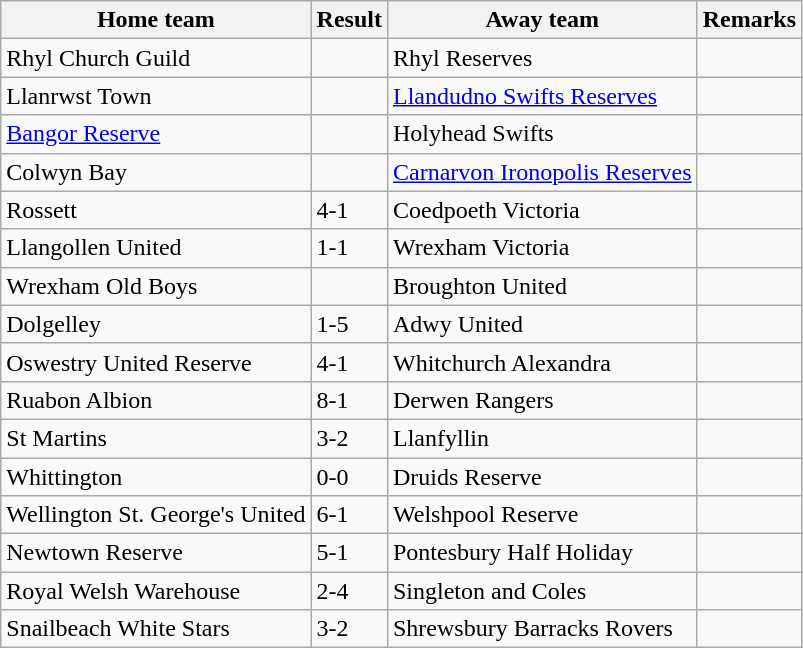<table class="wikitable">
<tr>
<th>Home team</th>
<th>Result</th>
<th>Away team</th>
<th>Remarks</th>
</tr>
<tr>
<td>Rhyl Church Guild</td>
<td></td>
<td>Rhyl Reserves</td>
<td></td>
</tr>
<tr>
<td>Llanrwst Town</td>
<td></td>
<td><a href='#'>Llandudno Swifts Reserves</a></td>
<td></td>
</tr>
<tr>
<td><a href='#'>Bangor Reserve</a></td>
<td></td>
<td>Holyhead Swifts</td>
<td></td>
</tr>
<tr>
<td>Colwyn Bay</td>
<td></td>
<td><a href='#'>Carnarvon Ironopolis Reserves</a></td>
<td></td>
</tr>
<tr>
<td>Rossett</td>
<td>4-1</td>
<td>Coedpoeth Victoria</td>
<td></td>
</tr>
<tr>
<td>Llangollen United</td>
<td>1-1</td>
<td>Wrexham Victoria</td>
<td></td>
</tr>
<tr>
<td>Wrexham Old Boys</td>
<td></td>
<td>Broughton United</td>
<td></td>
</tr>
<tr>
<td>Dolgelley</td>
<td>1-5</td>
<td>Adwy United</td>
<td></td>
</tr>
<tr>
<td> Oswestry United Reserve</td>
<td>4-1</td>
<td> Whitchurch Alexandra</td>
<td></td>
</tr>
<tr>
<td>Ruabon Albion</td>
<td>8-1</td>
<td> Derwen Rangers</td>
<td></td>
</tr>
<tr>
<td> St Martins</td>
<td>3-2</td>
<td>Llanfyllin</td>
<td></td>
</tr>
<tr>
<td> Whittington</td>
<td>0-0</td>
<td>Druids Reserve</td>
<td></td>
</tr>
<tr>
<td> Wellington St. George's United</td>
<td>6-1</td>
<td>Welshpool Reserve</td>
<td></td>
</tr>
<tr>
<td>Newtown Reserve</td>
<td>5-1</td>
<td> Pontesbury Half Holiday</td>
<td></td>
</tr>
<tr>
<td>Royal Welsh Warehouse</td>
<td>2-4</td>
<td> Singleton and Coles</td>
<td></td>
</tr>
<tr>
<td>Snailbeach White Stars</td>
<td>3-2</td>
<td> Shrewsbury Barracks Rovers</td>
<td></td>
</tr>
</table>
